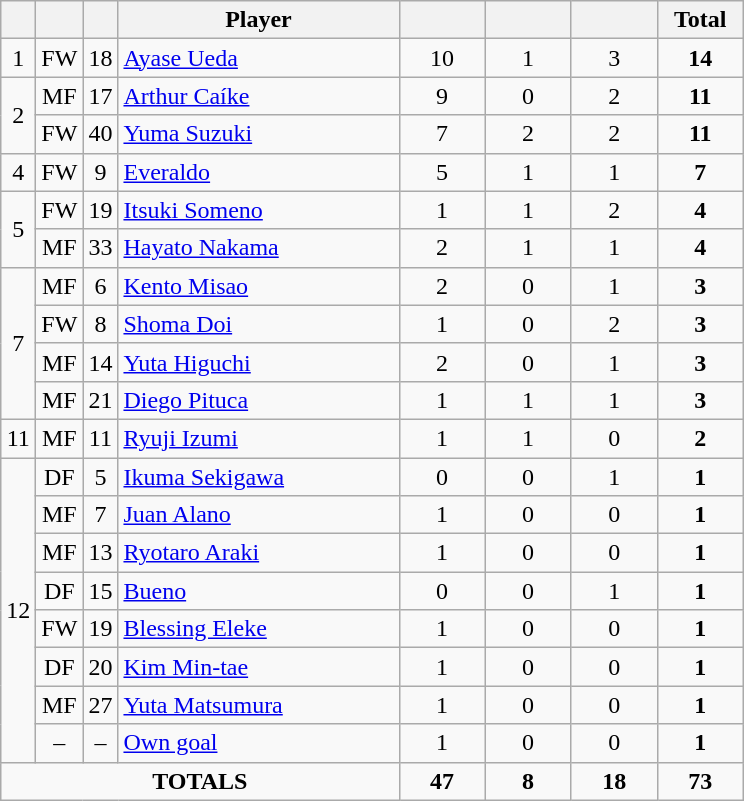<table class="wikitable sortable" style="text-align:center">
<tr>
<th width=10></th>
<th width=10></th>
<th width=10></th>
<th width=180>Player</th>
<th width=50></th>
<th width=50></th>
<th width=50></th>
<th width=50>Total</th>
</tr>
<tr>
<td rowspan="1">1</td>
<td>FW</td>
<td>18</td>
<td align=left> <a href='#'>Ayase Ueda</a></td>
<td>10</td>
<td>1</td>
<td>3</td>
<td><strong>14</strong></td>
</tr>
<tr>
<td rowspan="2">2</td>
<td>MF</td>
<td>17</td>
<td align="left"> <a href='#'>Arthur Caíke</a></td>
<td>9</td>
<td>0</td>
<td>2</td>
<td><strong>11</strong></td>
</tr>
<tr>
<td>FW</td>
<td>40</td>
<td align=left> <a href='#'>Yuma Suzuki</a></td>
<td>7</td>
<td>2</td>
<td>2</td>
<td><strong>11</strong></td>
</tr>
<tr>
<td rowspan="1">4</td>
<td>FW</td>
<td>9</td>
<td align="left"> <a href='#'>Everaldo</a></td>
<td>5</td>
<td>1</td>
<td>1</td>
<td><strong>7</strong></td>
</tr>
<tr>
<td rowspan="2">5</td>
<td>FW</td>
<td>19</td>
<td align="left"> <a href='#'>Itsuki Someno</a></td>
<td>1</td>
<td>1</td>
<td>2</td>
<td><strong>4</strong></td>
</tr>
<tr>
<td>MF</td>
<td>33</td>
<td align="left"> <a href='#'>Hayato Nakama</a></td>
<td>2</td>
<td>1</td>
<td>1</td>
<td><strong>4</strong></td>
</tr>
<tr>
<td rowspan="4">7</td>
<td>MF</td>
<td>6</td>
<td align="left"> <a href='#'>Kento Misao</a></td>
<td>2</td>
<td>0</td>
<td>1</td>
<td><strong>3</strong></td>
</tr>
<tr>
<td>FW</td>
<td>8</td>
<td align="left"> <a href='#'>Shoma Doi</a></td>
<td>1</td>
<td>0</td>
<td>2</td>
<td><strong>3</strong></td>
</tr>
<tr>
<td>MF</td>
<td>14</td>
<td align="left"> <a href='#'>Yuta Higuchi</a></td>
<td>2</td>
<td>0</td>
<td>1</td>
<td><strong>3</strong></td>
</tr>
<tr>
<td>MF</td>
<td>21</td>
<td align="left"> <a href='#'>Diego Pituca</a></td>
<td>1</td>
<td>1</td>
<td>1</td>
<td><strong>3</strong></td>
</tr>
<tr>
<td rowspan="1">11</td>
<td>MF</td>
<td>11</td>
<td align="left"> <a href='#'>Ryuji Izumi</a></td>
<td>1</td>
<td>1</td>
<td>0</td>
<td><strong>2</strong></td>
</tr>
<tr>
<td rowspan="8">12</td>
<td>DF</td>
<td>5</td>
<td align="left"> <a href='#'>Ikuma Sekigawa</a></td>
<td>0</td>
<td>0</td>
<td>1</td>
<td><strong>1</strong></td>
</tr>
<tr>
<td>MF</td>
<td>7</td>
<td align="left"> <a href='#'>Juan Alano</a></td>
<td>1</td>
<td>0</td>
<td>0</td>
<td><strong>1</strong></td>
</tr>
<tr>
<td>MF</td>
<td>13</td>
<td align="left"> <a href='#'>Ryotaro Araki</a></td>
<td>1</td>
<td>0</td>
<td>0</td>
<td><strong>1</strong></td>
</tr>
<tr>
<td>DF</td>
<td>15</td>
<td align="left"> <a href='#'>Bueno</a></td>
<td>0</td>
<td>0</td>
<td>1</td>
<td><strong>1</strong></td>
</tr>
<tr>
<td>FW</td>
<td>19</td>
<td align="left"> <a href='#'>Blessing Eleke</a></td>
<td>1</td>
<td>0</td>
<td>0</td>
<td><strong>1</strong></td>
</tr>
<tr>
<td>DF</td>
<td>20</td>
<td align="left"> <a href='#'>Kim Min-tae</a></td>
<td>1</td>
<td>0</td>
<td>0</td>
<td><strong>1</strong></td>
</tr>
<tr>
<td>MF</td>
<td>27</td>
<td align="left"> <a href='#'>Yuta Matsumura</a></td>
<td>1</td>
<td>0</td>
<td>0</td>
<td><strong>1</strong></td>
</tr>
<tr>
<td>–</td>
<td>–</td>
<td align="left"><a href='#'>Own goal</a></td>
<td>1</td>
<td>0</td>
<td>0</td>
<td><strong>1</strong></td>
</tr>
<tr>
<td colspan="4"><strong>TOTALS</strong></td>
<td><strong>47</strong></td>
<td><strong>8</strong></td>
<td><strong>18</strong></td>
<td><strong>73</strong></td>
</tr>
</table>
